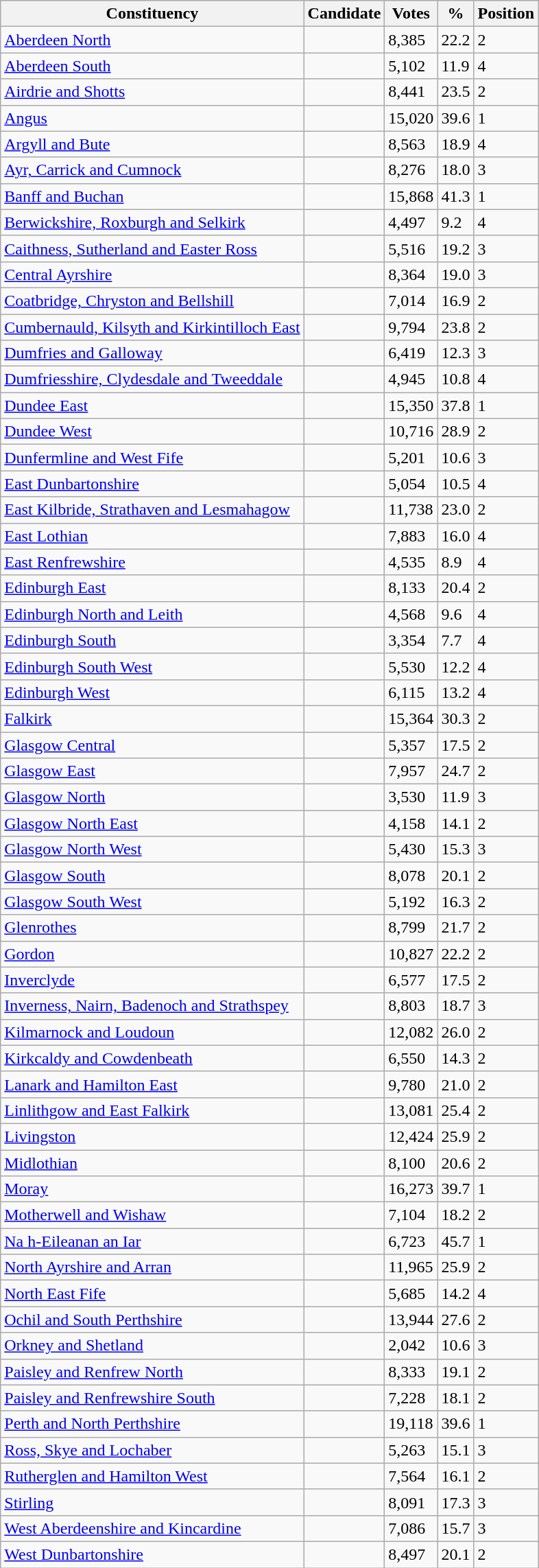<table class="wikitable sortable">
<tr>
<th>Constituency</th>
<th>Candidate</th>
<th>Votes</th>
<th>%</th>
<th>Position</th>
</tr>
<tr>
<td><a href='#'>Aberdeen North</a></td>
<td></td>
<td>8,385</td>
<td>22.2</td>
<td>2</td>
</tr>
<tr>
<td><a href='#'>Aberdeen South</a></td>
<td></td>
<td>5,102</td>
<td>11.9</td>
<td>4</td>
</tr>
<tr>
<td><a href='#'>Airdrie and Shotts</a></td>
<td></td>
<td>8,441</td>
<td>23.5</td>
<td>2</td>
</tr>
<tr>
<td><a href='#'>Angus</a></td>
<td></td>
<td>15,020</td>
<td>39.6</td>
<td>1</td>
</tr>
<tr>
<td><a href='#'>Argyll and Bute</a></td>
<td></td>
<td>8,563</td>
<td>18.9</td>
<td>4</td>
</tr>
<tr>
<td><a href='#'>Ayr, Carrick and Cumnock</a></td>
<td></td>
<td>8,276</td>
<td>18.0</td>
<td>3</td>
</tr>
<tr>
<td><a href='#'>Banff and Buchan</a></td>
<td></td>
<td>15,868</td>
<td>41.3</td>
<td>1</td>
</tr>
<tr>
<td><a href='#'>Berwickshire, Roxburgh and Selkirk</a></td>
<td></td>
<td>4,497</td>
<td>9.2</td>
<td>4</td>
</tr>
<tr>
<td><a href='#'>Caithness, Sutherland and Easter Ross</a></td>
<td></td>
<td>5,516</td>
<td>19.2</td>
<td>3</td>
</tr>
<tr>
<td><a href='#'>Central Ayrshire</a></td>
<td></td>
<td>8,364</td>
<td>19.0</td>
<td>3</td>
</tr>
<tr>
<td><a href='#'>Coatbridge, Chryston and Bellshill</a></td>
<td></td>
<td>7,014</td>
<td>16.9</td>
<td>2</td>
</tr>
<tr>
<td><a href='#'>Cumbernauld, Kilsyth and Kirkintilloch East</a></td>
<td></td>
<td>9,794</td>
<td>23.8</td>
<td>2</td>
</tr>
<tr>
<td><a href='#'>Dumfries and Galloway</a></td>
<td></td>
<td>6,419</td>
<td>12.3</td>
<td>3</td>
</tr>
<tr>
<td><a href='#'>Dumfriesshire, Clydesdale and Tweeddale</a></td>
<td></td>
<td>4,945</td>
<td>10.8</td>
<td>4</td>
</tr>
<tr>
<td><a href='#'>Dundee East</a></td>
<td></td>
<td>15,350</td>
<td>37.8</td>
<td>1</td>
</tr>
<tr>
<td><a href='#'>Dundee West</a></td>
<td></td>
<td>10,716</td>
<td>28.9</td>
<td>2</td>
</tr>
<tr>
<td><a href='#'>Dunfermline and West Fife</a></td>
<td></td>
<td>5,201</td>
<td>10.6</td>
<td>3</td>
</tr>
<tr>
<td><a href='#'>East Dunbartonshire</a></td>
<td></td>
<td>5,054</td>
<td>10.5</td>
<td>4</td>
</tr>
<tr>
<td><a href='#'>East Kilbride, Strathaven and Lesmahagow</a></td>
<td></td>
<td>11,738</td>
<td>23.0</td>
<td>2</td>
</tr>
<tr>
<td><a href='#'>East Lothian</a></td>
<td></td>
<td>7,883</td>
<td>16.0</td>
<td>4</td>
</tr>
<tr>
<td><a href='#'>East Renfrewshire</a></td>
<td></td>
<td>4,535</td>
<td>8.9</td>
<td>4</td>
</tr>
<tr>
<td><a href='#'>Edinburgh East</a></td>
<td></td>
<td>8,133</td>
<td>20.4</td>
<td>2</td>
</tr>
<tr>
<td><a href='#'>Edinburgh North and Leith</a></td>
<td></td>
<td>4,568</td>
<td>9.6</td>
<td>4</td>
</tr>
<tr>
<td><a href='#'>Edinburgh South</a></td>
<td></td>
<td>3,354</td>
<td>7.7</td>
<td>4</td>
</tr>
<tr>
<td><a href='#'>Edinburgh South West</a></td>
<td></td>
<td>5,530</td>
<td>12.2</td>
<td>4</td>
</tr>
<tr>
<td><a href='#'>Edinburgh West</a></td>
<td></td>
<td>6,115</td>
<td>13.2</td>
<td>4</td>
</tr>
<tr>
<td><a href='#'>Falkirk</a></td>
<td></td>
<td>15,364</td>
<td>30.3</td>
<td>2</td>
</tr>
<tr>
<td><a href='#'>Glasgow Central</a></td>
<td></td>
<td>5,357</td>
<td>17.5</td>
<td>2</td>
</tr>
<tr>
<td><a href='#'>Glasgow East</a></td>
<td></td>
<td>7,957</td>
<td>24.7</td>
<td>2</td>
</tr>
<tr>
<td><a href='#'>Glasgow North</a></td>
<td></td>
<td>3,530</td>
<td>11.9</td>
<td>3</td>
</tr>
<tr>
<td><a href='#'>Glasgow North East</a></td>
<td></td>
<td>4,158</td>
<td>14.1</td>
<td>2</td>
</tr>
<tr>
<td><a href='#'>Glasgow North West</a></td>
<td></td>
<td>5,430</td>
<td>15.3</td>
<td>3</td>
</tr>
<tr>
<td><a href='#'>Glasgow South</a></td>
<td></td>
<td>8,078</td>
<td>20.1</td>
<td>2</td>
</tr>
<tr>
<td><a href='#'>Glasgow South West</a></td>
<td></td>
<td>5,192</td>
<td>16.3</td>
<td>2</td>
</tr>
<tr>
<td><a href='#'>Glenrothes</a></td>
<td></td>
<td>8,799</td>
<td>21.7</td>
<td>2</td>
</tr>
<tr>
<td><a href='#'>Gordon</a></td>
<td></td>
<td>10,827</td>
<td>22.2</td>
<td>2</td>
</tr>
<tr>
<td><a href='#'>Inverclyde</a></td>
<td></td>
<td>6,577</td>
<td>17.5</td>
<td>2</td>
</tr>
<tr>
<td><a href='#'>Inverness, Nairn, Badenoch and Strathspey</a></td>
<td></td>
<td>8,803</td>
<td>18.7</td>
<td>3</td>
</tr>
<tr>
<td><a href='#'>Kilmarnock and Loudoun</a></td>
<td></td>
<td>12,082</td>
<td>26.0</td>
<td>2</td>
</tr>
<tr>
<td><a href='#'>Kirkcaldy and Cowdenbeath</a></td>
<td></td>
<td>6,550</td>
<td>14.3</td>
<td>2</td>
</tr>
<tr>
<td><a href='#'>Lanark and Hamilton East</a></td>
<td></td>
<td>9,780</td>
<td>21.0</td>
<td>2</td>
</tr>
<tr>
<td><a href='#'>Linlithgow and East Falkirk</a></td>
<td></td>
<td>13,081</td>
<td>25.4</td>
<td>2</td>
</tr>
<tr>
<td><a href='#'>Livingston</a></td>
<td></td>
<td>12,424</td>
<td>25.9</td>
<td>2</td>
</tr>
<tr>
<td><a href='#'>Midlothian</a></td>
<td></td>
<td>8,100</td>
<td>20.6</td>
<td>2</td>
</tr>
<tr>
<td><a href='#'>Moray</a></td>
<td></td>
<td>16,273</td>
<td>39.7</td>
<td>1</td>
</tr>
<tr>
<td><a href='#'>Motherwell and Wishaw</a></td>
<td></td>
<td>7,104</td>
<td>18.2</td>
<td>2</td>
</tr>
<tr>
<td><a href='#'>Na h-Eileanan an Iar</a></td>
<td></td>
<td>6,723</td>
<td>45.7</td>
<td>1</td>
</tr>
<tr>
<td><a href='#'>North Ayrshire and Arran</a></td>
<td></td>
<td>11,965</td>
<td>25.9</td>
<td>2</td>
</tr>
<tr>
<td><a href='#'>North East Fife</a></td>
<td></td>
<td>5,685</td>
<td>14.2</td>
<td>4</td>
</tr>
<tr>
<td><a href='#'>Ochil and South Perthshire</a></td>
<td></td>
<td>13,944</td>
<td>27.6</td>
<td>2</td>
</tr>
<tr>
<td><a href='#'>Orkney and Shetland</a></td>
<td></td>
<td>2,042</td>
<td>10.6</td>
<td>3</td>
</tr>
<tr>
<td><a href='#'>Paisley and Renfrew North</a></td>
<td></td>
<td>8,333</td>
<td>19.1</td>
<td>2</td>
</tr>
<tr>
<td><a href='#'>Paisley and Renfrewshire South</a></td>
<td></td>
<td>7,228</td>
<td>18.1</td>
<td>2</td>
</tr>
<tr>
<td><a href='#'>Perth and North Perthshire</a></td>
<td></td>
<td>19,118</td>
<td>39.6</td>
<td>1</td>
</tr>
<tr>
<td><a href='#'>Ross, Skye and Lochaber</a></td>
<td></td>
<td>5,263</td>
<td>15.1</td>
<td>3</td>
</tr>
<tr>
<td><a href='#'>Rutherglen and Hamilton West</a></td>
<td></td>
<td>7,564</td>
<td>16.1</td>
<td>2</td>
</tr>
<tr>
<td><a href='#'>Stirling</a></td>
<td></td>
<td>8,091</td>
<td>17.3</td>
<td>3</td>
</tr>
<tr>
<td><a href='#'>West Aberdeenshire and Kincardine</a></td>
<td></td>
<td>7,086</td>
<td>15.7</td>
<td>3</td>
</tr>
<tr>
<td><a href='#'>West Dunbartonshire</a></td>
<td></td>
<td>8,497</td>
<td>20.1</td>
<td>2</td>
</tr>
</table>
